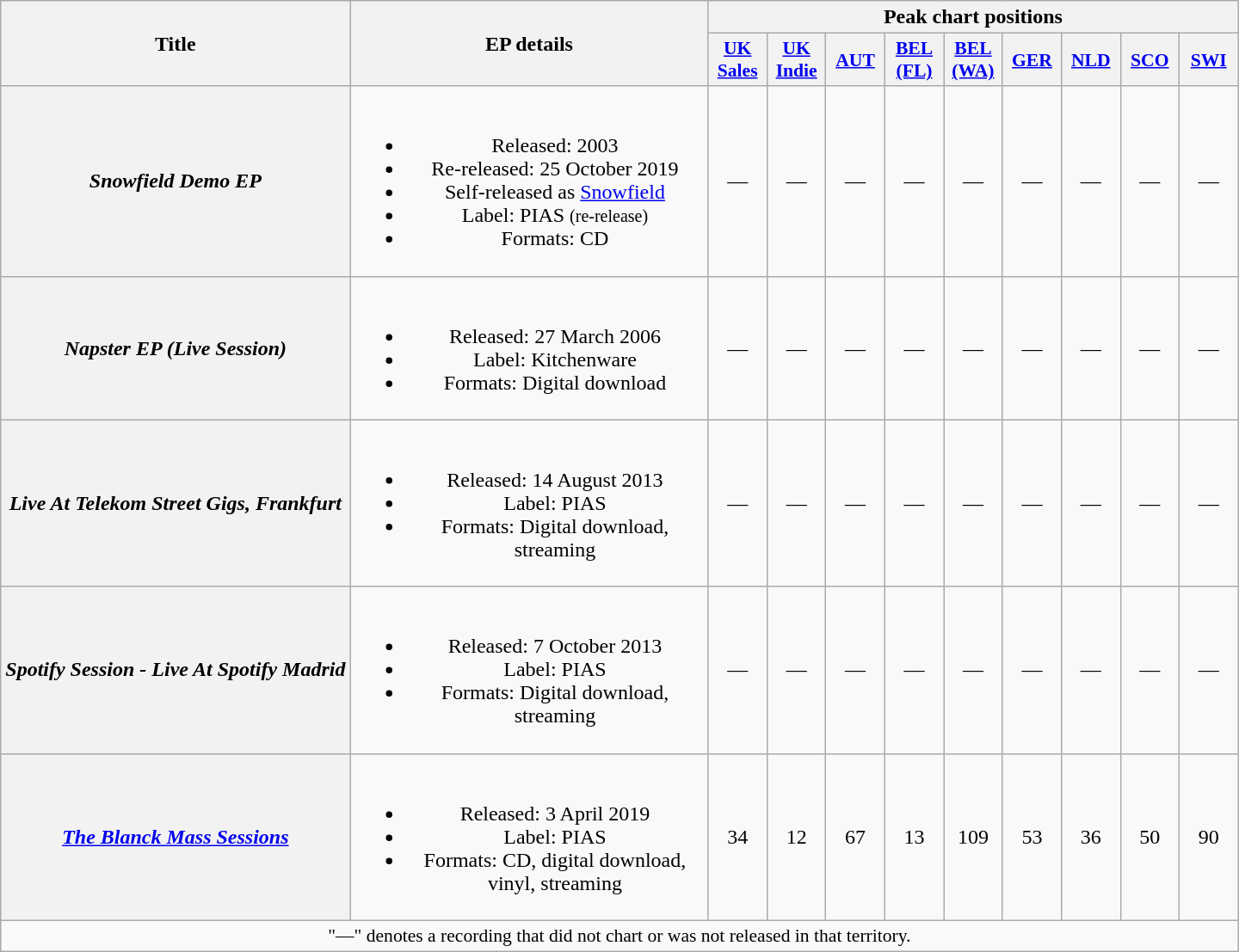<table class="wikitable plainrowheaders" style="text-align:center;" border="1">
<tr>
<th scope="col" rowspan="2">Title</th>
<th scope="col" rowspan="2" width="270">EP details</th>
<th scope="col" colspan="9">Peak chart positions</th>
</tr>
<tr>
<th scope="col" style="width:2.7em;font-size:90%;"><a href='#'>UK<br>Sales</a><br></th>
<th scope="col" style="width:2.7em;font-size:90%;"><a href='#'>UK<br>Indie</a><br></th>
<th scope="col" style="width:2.7em;font-size:90%;"><a href='#'>AUT</a><br></th>
<th scope="col" style="width:2.7em;font-size:90%;"><a href='#'>BEL<br>(FL)</a><br></th>
<th scope="col" style="width:2.7em;font-size:90%;"><a href='#'>BEL<br>(WA)</a><br></th>
<th scope="col" style="width:2.7em;font-size:90%;"><a href='#'>GER</a><br></th>
<th scope="col" style="width:2.7em;font-size:90%;"><a href='#'>NLD</a><br></th>
<th scope="col" style="width:2.7em;font-size:90%;"><a href='#'>SCO</a><br></th>
<th scope="col" style="width:2.7em;font-size:90%;"><a href='#'>SWI</a><br></th>
</tr>
<tr>
<th scope="row"><em>Snowfield Demo EP</em></th>
<td><br><ul><li>Released: 2003</li><li>Re-released: 25 October 2019</li><li>Self-released as <a href='#'>Snowfield</a></li><li>Label: PIAS <small>(re-release)</small></li><li>Formats: CD</li></ul></td>
<td>—</td>
<td>—</td>
<td>—</td>
<td>—</td>
<td>—</td>
<td>—</td>
<td>—</td>
<td>—</td>
<td>—</td>
</tr>
<tr>
<th scope="row"><em>Napster EP (Live Session)</em></th>
<td><br><ul><li>Released: 27 March 2006</li><li>Label: Kitchenware</li><li>Formats: Digital download</li></ul></td>
<td>—</td>
<td>—</td>
<td>—</td>
<td>—</td>
<td>—</td>
<td>—</td>
<td>—</td>
<td>—</td>
<td>—</td>
</tr>
<tr>
<th scope="row"><em>Live At Telekom Street Gigs, Frankfurt</em></th>
<td><br><ul><li>Released: 14 August 2013</li><li>Label: PIAS</li><li>Formats: Digital download, streaming</li></ul></td>
<td>—</td>
<td>—</td>
<td>—</td>
<td>—</td>
<td>—</td>
<td>—</td>
<td>—</td>
<td>—</td>
<td>—</td>
</tr>
<tr>
<th scope="row"><em>Spotify Session - Live At Spotify Madrid</em></th>
<td><br><ul><li>Released: 7 October 2013</li><li>Label: PIAS</li><li>Formats: Digital download, streaming</li></ul></td>
<td>—</td>
<td>—</td>
<td>—</td>
<td>—</td>
<td>—</td>
<td>—</td>
<td>—</td>
<td>—</td>
<td>—</td>
</tr>
<tr>
<th scope="row"><em><a href='#'>The Blanck Mass Sessions</a></em></th>
<td><br><ul><li>Released: 3 April 2019</li><li>Label: PIAS</li><li>Formats: CD, digital download, vinyl, streaming</li></ul></td>
<td>34</td>
<td>12</td>
<td>67</td>
<td>13</td>
<td>109</td>
<td>53</td>
<td>36</td>
<td>50</td>
<td>90</td>
</tr>
<tr>
<td colspan="18" style="font-size:90%">"—" denotes a recording that did not chart or was not released in that territory.</td>
</tr>
</table>
